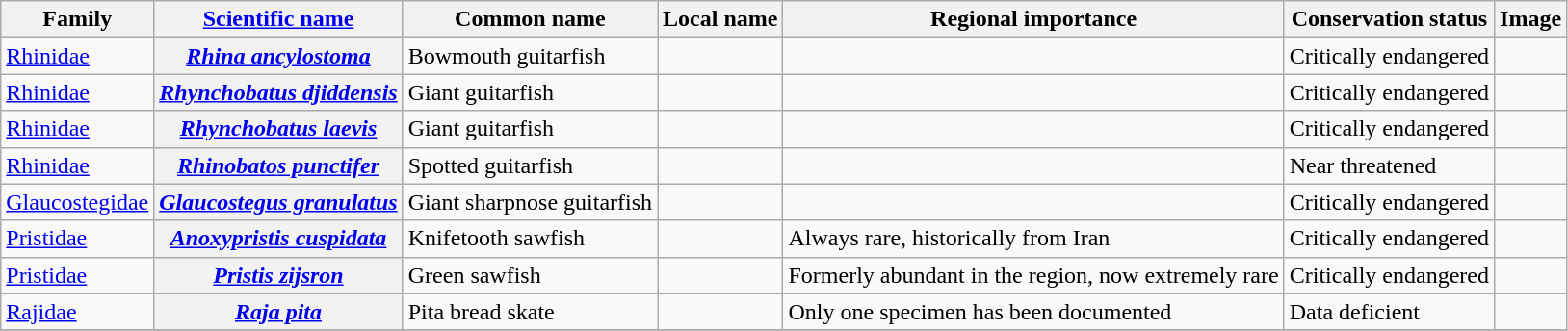<table class="wikitable sortable">
<tr>
<th>Family</th>
<th><a href='#'>Scientific name</a></th>
<th><strong>Common name</strong></th>
<th><strong>Local name</strong></th>
<th>Regional importance</th>
<th>Conservation status</th>
<th>Image</th>
</tr>
<tr>
<td><a href='#'>Rhinidae</a></td>
<th><em><a href='#'>Rhina ancylostoma</a></em></th>
<td>Bowmouth guitarfish</td>
<td></td>
<td></td>
<td>Critically endangered</td>
<td></td>
</tr>
<tr>
<td><a href='#'>Rhinidae</a></td>
<th><em><a href='#'>Rhynchobatus djiddensis</a></em></th>
<td>Giant guitarfish</td>
<td></td>
<td></td>
<td>Critically endangered</td>
<td></td>
</tr>
<tr>
<td><a href='#'>Rhinidae</a></td>
<th><em><a href='#'>Rhynchobatus laevis</a></em></th>
<td>Giant guitarfish</td>
<td></td>
<td></td>
<td>Critically endangered</td>
<td></td>
</tr>
<tr>
<td><a href='#'>Rhinidae</a></td>
<th><em><a href='#'>Rhinobatos punctifer</a></em></th>
<td>Spotted guitarfish</td>
<td></td>
<td></td>
<td>Near threatened</td>
<td></td>
</tr>
<tr>
<td><a href='#'>Glaucostegidae</a></td>
<th><em><a href='#'>Glaucostegus granulatus</a></em></th>
<td>Giant sharpnose guitarfish</td>
<td></td>
<td></td>
<td>Critically endangered</td>
<td></td>
</tr>
<tr>
<td><a href='#'>Pristidae</a></td>
<th><em><a href='#'>Anoxypristis cuspidata</a></em></th>
<td>Knifetooth sawfish</td>
<td></td>
<td>Always rare, historically from Iran</td>
<td>Critically endangered</td>
<td></td>
</tr>
<tr>
<td><a href='#'>Pristidae</a></td>
<th><em><a href='#'>Pristis zijsron</a></em></th>
<td>Green sawfish</td>
<td></td>
<td>Formerly abundant in the region, now extremely rare</td>
<td>Critically endangered</td>
<td></td>
</tr>
<tr>
<td><a href='#'>Rajidae</a></td>
<th><em><a href='#'>Raja pita</a></em></th>
<td>Pita bread skate</td>
<td></td>
<td>Only one specimen has been documented</td>
<td>Data deficient</td>
<td></td>
</tr>
<tr>
</tr>
</table>
